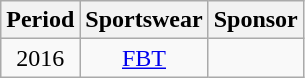<table class="wikitable" style="text-align: center">
<tr>
<th>Period</th>
<th>Sportswear</th>
<th>Sponsor</th>
</tr>
<tr>
<td>2016</td>
<td> <a href='#'>FBT</a></td>
<td rowspan=1></td>
</tr>
</table>
